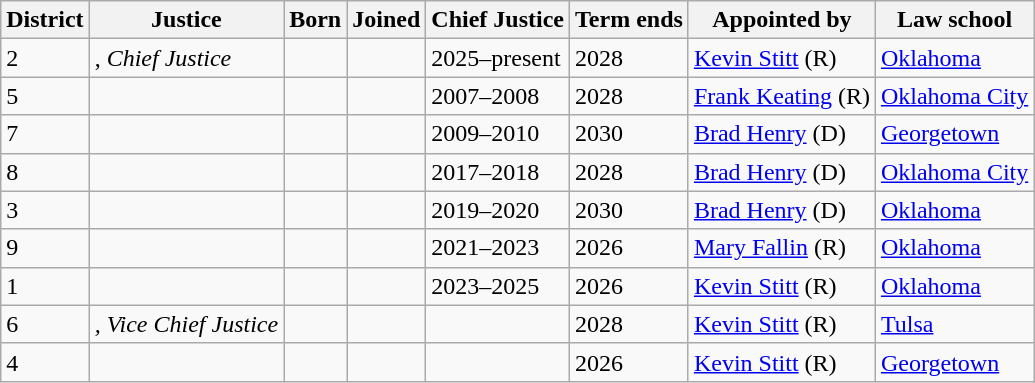<table class="wikitable sortable">
<tr>
<th>District</th>
<th>Justice</th>
<th>Born</th>
<th>Joined</th>
<th>Chief Justice</th>
<th>Term ends</th>
<th>Appointed by</th>
<th>Law school</th>
</tr>
<tr valign="center">
<td>2</td>
<td>, <em>Chief Justice</em></td>
<td></td>
<td></td>
<td>2025–present</td>
<td>2028</td>
<td><a href='#'>Kevin Stitt</a> (R)</td>
<td><a href='#'>Oklahoma</a></td>
</tr>
<tr valign="center">
<td>5</td>
<td></td>
<td></td>
<td></td>
<td>2007–2008</td>
<td>2028</td>
<td><a href='#'>Frank Keating</a> (R)</td>
<td><a href='#'>Oklahoma City</a></td>
</tr>
<tr valign="center">
<td>7</td>
<td></td>
<td></td>
<td></td>
<td>2009–2010</td>
<td>2030</td>
<td><a href='#'>Brad Henry</a> (D)</td>
<td><a href='#'>Georgetown</a></td>
</tr>
<tr valign="center">
<td>8</td>
<td></td>
<td></td>
<td></td>
<td>2017–2018</td>
<td>2028</td>
<td><a href='#'>Brad Henry</a> (D)</td>
<td><a href='#'>Oklahoma City</a></td>
</tr>
<tr valign="center">
<td>3</td>
<td></td>
<td></td>
<td></td>
<td>2019–2020</td>
<td>2030</td>
<td><a href='#'>Brad Henry</a> (D)</td>
<td><a href='#'>Oklahoma</a></td>
</tr>
<tr valign="center">
<td>9</td>
<td></td>
<td></td>
<td></td>
<td>2021–2023</td>
<td>2026</td>
<td><a href='#'>Mary Fallin</a> (R)</td>
<td><a href='#'>Oklahoma</a></td>
</tr>
<tr valign="center">
<td>1</td>
<td></td>
<td></td>
<td></td>
<td>2023–2025</td>
<td>2026</td>
<td><a href='#'>Kevin Stitt</a> (R)</td>
<td><a href='#'>Oklahoma</a></td>
</tr>
<tr valign="center">
<td>6</td>
<td><em>, Vice Chief Justice</em></td>
<td></td>
<td></td>
<td align="center"></td>
<td>2028</td>
<td><a href='#'>Kevin Stitt</a> (R)</td>
<td><a href='#'>Tulsa</a></td>
</tr>
<tr valign="center">
<td>4</td>
<td></td>
<td></td>
<td></td>
<td align="center"></td>
<td>2026</td>
<td><a href='#'>Kevin Stitt</a> (R)</td>
<td><a href='#'>Georgetown</a></td>
</tr>
</table>
